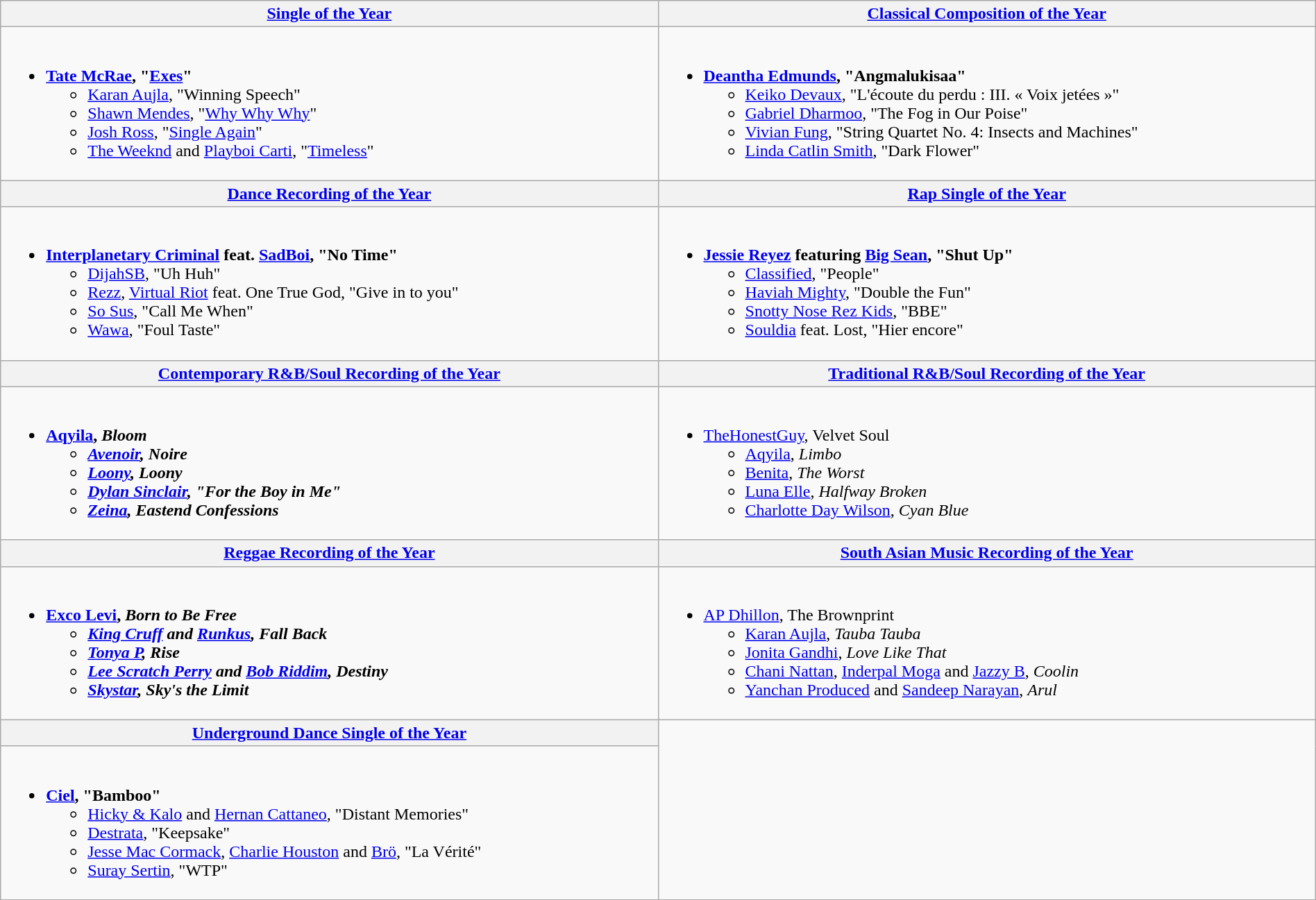<table class="wikitable" style="width:100%">
<tr>
<th style="width:50%"><a href='#'>Single of the Year</a></th>
<th style="width:50%"><a href='#'>Classical Composition of the Year</a></th>
</tr>
<tr>
<td valign="top"><br><ul><li> <strong><a href='#'>Tate McRae</a>, "<a href='#'>Exes</a>"</strong><ul><li><a href='#'>Karan Aujla</a>, "Winning Speech"</li><li><a href='#'>Shawn Mendes</a>, "<a href='#'>Why Why Why</a>"</li><li><a href='#'>Josh Ross</a>, "<a href='#'>Single Again</a>"</li><li><a href='#'>The Weeknd</a> and <a href='#'>Playboi Carti</a>, "<a href='#'>Timeless</a>"</li></ul></li></ul></td>
<td valign="top"><br><ul><li> <strong><a href='#'>Deantha Edmunds</a>, "Angmalukisaa"</strong><ul><li><a href='#'>Keiko Devaux</a>, "L'écoute du perdu : III. « Voix jetées »"</li><li><a href='#'>Gabriel Dharmoo</a>, "The Fog in Our Poise"</li><li><a href='#'>Vivian Fung</a>, "String Quartet No. 4: Insects and Machines"</li><li><a href='#'>Linda Catlin Smith</a>, "Dark Flower"</li></ul></li></ul></td>
</tr>
<tr>
<th style="width:50%"><a href='#'>Dance Recording of the Year</a></th>
<th style="width:50%"><a href='#'>Rap Single of the Year</a></th>
</tr>
<tr>
<td valign="top"><br><ul><li> <strong><a href='#'>Interplanetary Criminal</a> feat. <a href='#'>SadBoi</a>, "No Time"</strong><ul><li><a href='#'>DijahSB</a>, "Uh Huh"</li><li><a href='#'>Rezz</a>, <a href='#'>Virtual Riot</a> feat. One True God, "Give in to you"</li><li><a href='#'>So Sus</a>, "Call Me When"</li><li><a href='#'>Wawa</a>, "Foul Taste"</li></ul></li></ul></td>
<td valign="top"><br><ul><li> <strong><a href='#'>Jessie Reyez</a> featuring <a href='#'>Big Sean</a>, "Shut Up"</strong><ul><li><a href='#'>Classified</a>, "People"</li><li><a href='#'>Haviah Mighty</a>, "Double the Fun"</li><li><a href='#'>Snotty Nose Rez Kids</a>, "BBE"</li><li><a href='#'>Souldia</a> feat. Lost, "Hier encore"</li></ul></li></ul></td>
</tr>
<tr>
<th style="width:50%"><a href='#'>Contemporary R&B/Soul Recording of the Year</a></th>
<th style="width:50%"><a href='#'>Traditional R&B/Soul Recording of the Year</a></th>
</tr>
<tr>
<td valign="top"><br><ul><li> <strong><a href='#'>Aqyila</a>, <em>Bloom<strong><em><ul><li><a href='#'>Avenoir</a>, </em>Noire<em></li><li><a href='#'>Loony</a>, </em>Loony<em></li><li><a href='#'>Dylan Sinclair</a>, "For the Boy in Me"</li><li><a href='#'>Zeina</a>, </em>Eastend Confessions<em></li></ul></li></ul></td>
<td valign="top"><br><ul><li> </strong><a href='#'>TheHonestGuy</a>, </em>Velvet Soul</em></strong><ul><li><a href='#'>Aqyila</a>, <em>Limbo</em></li><li><a href='#'>Benita</a>, <em>The Worst</em></li><li><a href='#'>Luna Elle</a>, <em>Halfway Broken</em></li><li><a href='#'>Charlotte Day Wilson</a>, <em>Cyan Blue</em></li></ul></li></ul></td>
</tr>
<tr>
<th style="width:50%"><a href='#'>Reggae Recording of the Year</a></th>
<th style="width:50%"><a href='#'>South Asian Music Recording of the Year</a></th>
</tr>
<tr>
<td valign="top"><br><ul><li> <strong><a href='#'>Exco Levi</a>, <em>Born to Be Free<strong><em><ul><li><a href='#'>King Cruff</a> and <a href='#'>Runkus</a>, </em>Fall Back<em></li><li><a href='#'>Tonya P</a>, </em>Rise<em></li><li><a href='#'>Lee Scratch Perry</a> and <a href='#'>Bob Riddim</a>, </em>Destiny<em></li><li><a href='#'>Skystar</a>, </em>Sky's the Limit<em></li></ul></li></ul></td>
<td valign="top"><br><ul><li> </strong><a href='#'>AP Dhillon</a>, </em>The Brownprint</em></strong><ul><li><a href='#'>Karan Aujla</a>, <em>Tauba Tauba</em></li><li><a href='#'>Jonita Gandhi</a>, <em>Love Like That</em></li><li><a href='#'>Chani Nattan</a>, <a href='#'>Inderpal Moga</a> and <a href='#'>Jazzy B</a>, <em>Coolin</em></li><li><a href='#'>Yanchan Produced</a> and <a href='#'>Sandeep Narayan</a>, <em>Arul</em></li></ul></li></ul></td>
</tr>
<tr>
<th style="width:50%"><a href='#'>Underground Dance Single of the Year</a></th>
</tr>
<tr>
<td valign="top"><br><ul><li> <strong><a href='#'>Ciel</a>, "Bamboo"</strong><ul><li><a href='#'>Hicky & Kalo</a> and <a href='#'>Hernan Cattaneo</a>, "Distant Memories"</li><li><a href='#'>Destrata</a>, "Keepsake"</li><li><a href='#'>Jesse Mac Cormack</a>, <a href='#'>Charlie Houston</a> and <a href='#'>Brö</a>, "La Vérité"</li><li><a href='#'>Suray Sertin</a>, "WTP"</li></ul></li></ul></td>
</tr>
</table>
